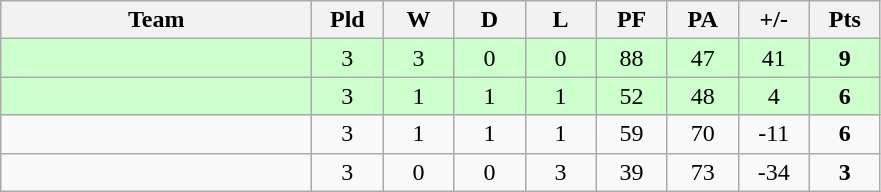<table class="wikitable" style="text-align: center;">
<tr>
<th width="200">Team</th>
<th width="40">Pld</th>
<th width="40">W</th>
<th width="40">D</th>
<th width="40">L</th>
<th width="40">PF</th>
<th width="40">PA</th>
<th width="40">+/-</th>
<th width="40">Pts</th>
</tr>
<tr style="background:#ccffcc;">
<td style="text-align:left;"></td>
<td>3</td>
<td>3</td>
<td>0</td>
<td>0</td>
<td>88</td>
<td>47</td>
<td>41</td>
<td><strong>9</strong></td>
</tr>
<tr style="background:#ccffcc;">
<td style="text-align:left;"></td>
<td>3</td>
<td>1</td>
<td>1</td>
<td>1</td>
<td>52</td>
<td>48</td>
<td>4</td>
<td><strong>6</strong></td>
</tr>
<tr>
<td style="text-align:left;"></td>
<td>3</td>
<td>1</td>
<td>1</td>
<td>1</td>
<td>59</td>
<td>70</td>
<td>-11</td>
<td><strong>6</strong></td>
</tr>
<tr>
<td style="text-align:left;"></td>
<td>3</td>
<td>0</td>
<td>0</td>
<td>3</td>
<td>39</td>
<td>73</td>
<td>-34</td>
<td><strong>3</strong></td>
</tr>
</table>
